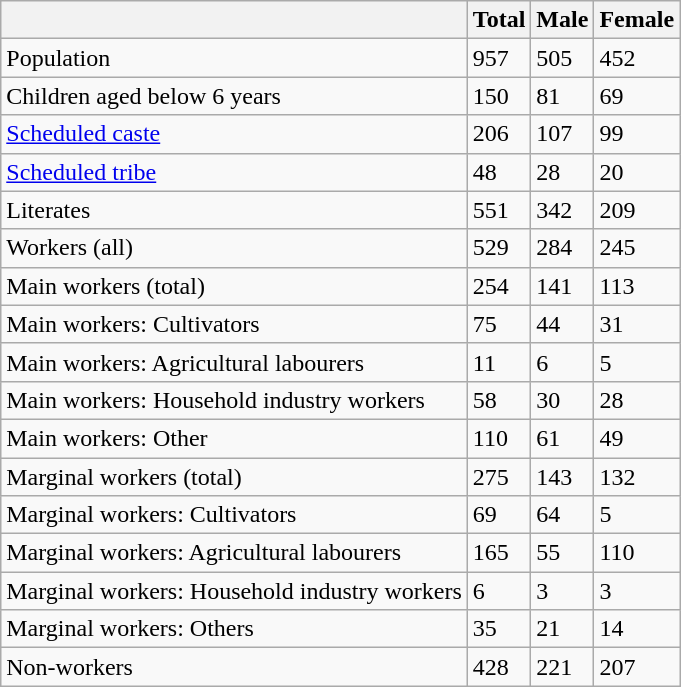<table class="wikitable sortable">
<tr>
<th></th>
<th>Total</th>
<th>Male</th>
<th>Female</th>
</tr>
<tr>
<td>Population</td>
<td>957</td>
<td>505</td>
<td>452</td>
</tr>
<tr>
<td>Children aged below 6 years</td>
<td>150</td>
<td>81</td>
<td>69</td>
</tr>
<tr>
<td><a href='#'>Scheduled caste</a></td>
<td>206</td>
<td>107</td>
<td>99</td>
</tr>
<tr>
<td><a href='#'>Scheduled tribe</a></td>
<td>48</td>
<td>28</td>
<td>20</td>
</tr>
<tr>
<td>Literates</td>
<td>551</td>
<td>342</td>
<td>209</td>
</tr>
<tr>
<td>Workers (all)</td>
<td>529</td>
<td>284</td>
<td>245</td>
</tr>
<tr>
<td>Main workers (total)</td>
<td>254</td>
<td>141</td>
<td>113</td>
</tr>
<tr>
<td>Main workers: Cultivators</td>
<td>75</td>
<td>44</td>
<td>31</td>
</tr>
<tr>
<td>Main workers: Agricultural labourers</td>
<td>11</td>
<td>6</td>
<td>5</td>
</tr>
<tr>
<td>Main workers: Household industry workers</td>
<td>58</td>
<td>30</td>
<td>28</td>
</tr>
<tr>
<td>Main workers: Other</td>
<td>110</td>
<td>61</td>
<td>49</td>
</tr>
<tr>
<td>Marginal workers (total)</td>
<td>275</td>
<td>143</td>
<td>132</td>
</tr>
<tr>
<td>Marginal workers: Cultivators</td>
<td>69</td>
<td>64</td>
<td>5</td>
</tr>
<tr>
<td>Marginal workers: Agricultural labourers</td>
<td>165</td>
<td>55</td>
<td>110</td>
</tr>
<tr>
<td>Marginal workers: Household industry workers</td>
<td>6</td>
<td>3</td>
<td>3</td>
</tr>
<tr>
<td>Marginal workers: Others</td>
<td>35</td>
<td>21</td>
<td>14</td>
</tr>
<tr>
<td>Non-workers</td>
<td>428</td>
<td>221</td>
<td>207</td>
</tr>
</table>
